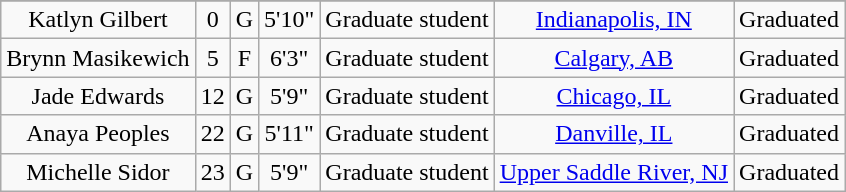<table class="wikitable sortable" style="text-align: center">
<tr align=center>
</tr>
<tr>
<td>Katlyn Gilbert</td>
<td>0</td>
<td>G</td>
<td>5'10"</td>
<td>Graduate student</td>
<td><a href='#'>Indianapolis, IN</a></td>
<td>Graduated</td>
</tr>
<tr>
<td>Brynn Masikewich</td>
<td>5</td>
<td>F</td>
<td>6'3"</td>
<td>Graduate student</td>
<td><a href='#'>Calgary, AB</a></td>
<td>Graduated</td>
</tr>
<tr>
<td>Jade Edwards</td>
<td>12</td>
<td>G</td>
<td>5'9"</td>
<td>Graduate student</td>
<td><a href='#'>Chicago, IL</a></td>
<td>Graduated</td>
</tr>
<tr>
<td>Anaya Peoples</td>
<td>22</td>
<td>G</td>
<td>5'11"</td>
<td>Graduate student</td>
<td><a href='#'>Danville, IL</a></td>
<td>Graduated</td>
</tr>
<tr>
<td>Michelle Sidor</td>
<td>23</td>
<td>G</td>
<td>5'9"</td>
<td>Graduate student</td>
<td><a href='#'>Upper Saddle River, NJ</a></td>
<td>Graduated</td>
</tr>
</table>
